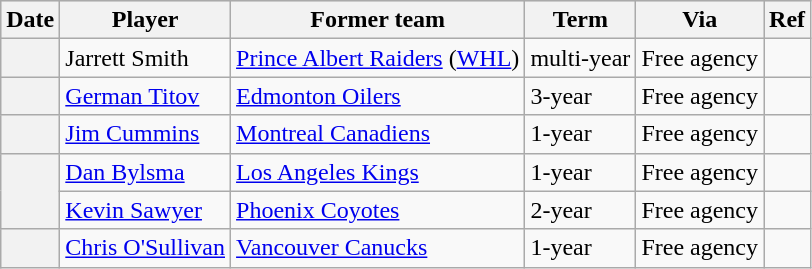<table class="wikitable plainrowheaders">
<tr style="background:#ddd; text-align:center;">
<th>Date</th>
<th>Player</th>
<th>Former team</th>
<th>Term</th>
<th>Via</th>
<th>Ref</th>
</tr>
<tr>
<th scope="row"></th>
<td>Jarrett Smith</td>
<td><a href='#'>Prince Albert Raiders</a> (<a href='#'>WHL</a>)</td>
<td>multi-year</td>
<td>Free agency</td>
<td></td>
</tr>
<tr>
<th scope="row"></th>
<td><a href='#'>German Titov</a></td>
<td><a href='#'>Edmonton Oilers</a></td>
<td>3-year</td>
<td>Free agency</td>
<td></td>
</tr>
<tr>
<th scope="row"></th>
<td><a href='#'>Jim Cummins</a></td>
<td><a href='#'>Montreal Canadiens</a></td>
<td>1-year</td>
<td>Free agency</td>
<td></td>
</tr>
<tr>
<th scope="row" rowspan=2></th>
<td><a href='#'>Dan Bylsma</a></td>
<td><a href='#'>Los Angeles Kings</a></td>
<td>1-year</td>
<td>Free agency</td>
<td></td>
</tr>
<tr>
<td><a href='#'>Kevin Sawyer</a></td>
<td><a href='#'>Phoenix Coyotes</a></td>
<td>2-year</td>
<td>Free agency</td>
<td></td>
</tr>
<tr>
<th scope="row"></th>
<td><a href='#'>Chris O'Sullivan</a></td>
<td><a href='#'>Vancouver Canucks</a></td>
<td>1-year</td>
<td>Free agency</td>
<td></td>
</tr>
</table>
